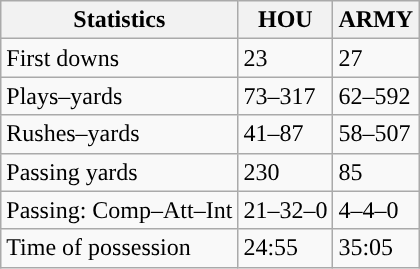<table class="wikitable">
<tr>
<th>Statistics</th>
<th>HOU</th>
<th>ARMY</th>
</tr>
<tr>
<td>First downs</td>
<td>23</td>
<td>27</td>
</tr>
<tr>
<td>Plays–yards</td>
<td>73–317</td>
<td>62–592</td>
</tr>
<tr>
<td>Rushes–yards</td>
<td>41–87</td>
<td>58–507</td>
</tr>
<tr>
<td>Passing yards</td>
<td>230</td>
<td>85</td>
</tr>
<tr>
<td>Passing: Comp–Att–Int</td>
<td>21–32–0</td>
<td>4–4–0</td>
</tr>
<tr>
<td>Time of possession</td>
<td>24:55</td>
<td>35:05</td>
</tr>
</table>
